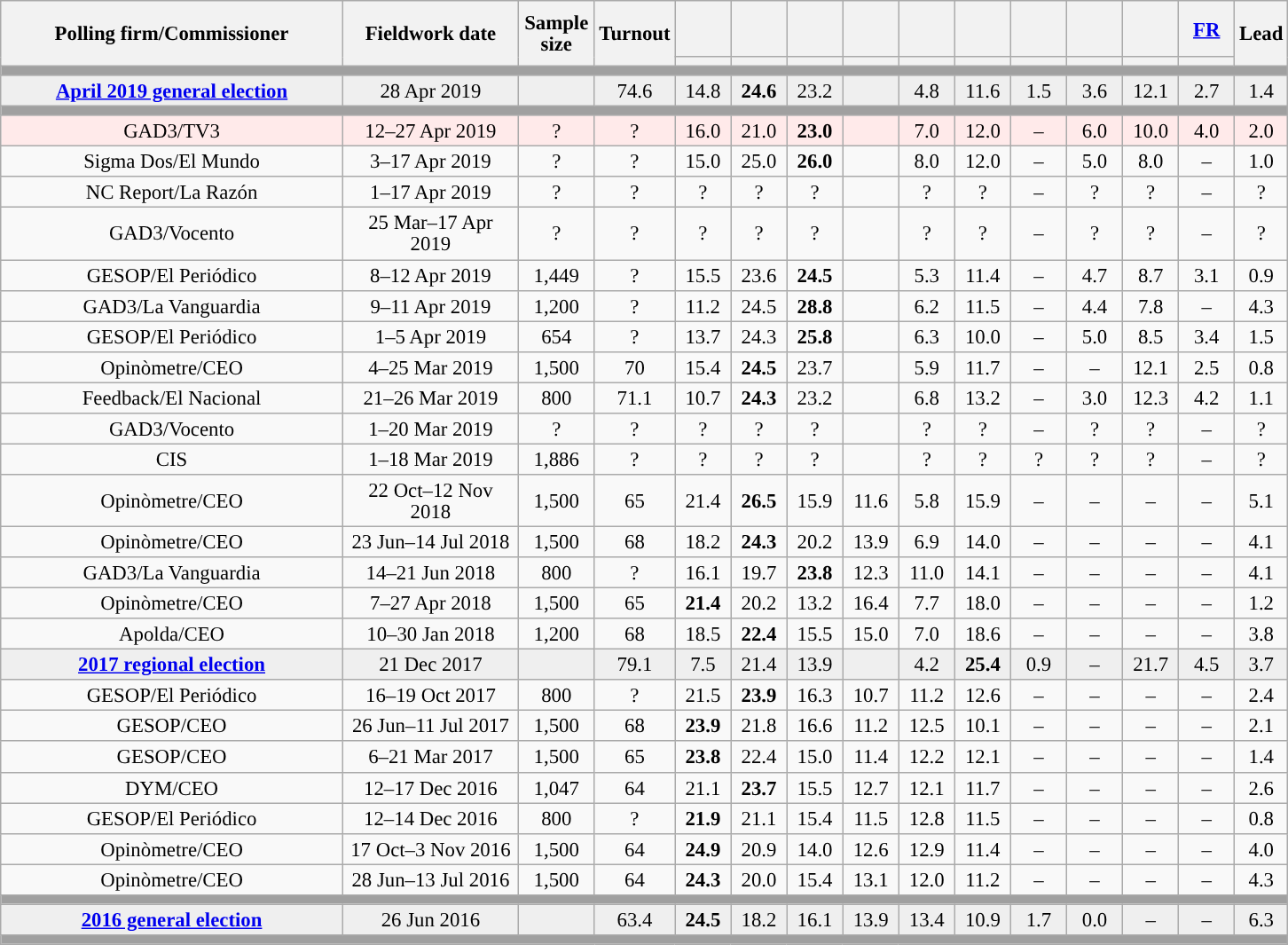<table class="wikitable collapsible collapsed" style="text-align:center; font-size:95%; line-height:16px;">
<tr style="height:42px;">
<th style="width:250px;" rowspan="2">Polling firm/Commissioner</th>
<th style="width:125px;" rowspan="2">Fieldwork date</th>
<th style="width:50px;" rowspan="2">Sample size</th>
<th style="width:45px;" rowspan="2">Turnout</th>
<th style="width:35px;"></th>
<th style="width:35px;"></th>
<th style="width:35px;"></th>
<th style="width:35px;"></th>
<th style="width:35px;"></th>
<th style="width:35px;"></th>
<th style="width:35px;"></th>
<th style="width:35px;"></th>
<th style="width:35px;"></th>
<th style="width:35px;"><a href='#'>FR</a></th>
<th style="width:30px;" rowspan="2">Lead</th>
</tr>
<tr>
<th style="color:inherit;background:"></th>
<th style="color:inherit;background:"></th>
<th style="color:inherit;background:"></th>
<th style="color:inherit;background:"></th>
<th style="color:inherit;background:"></th>
<th style="color:inherit;background:"></th>
<th style="color:inherit;background:"></th>
<th style="color:inherit;background:"></th>
<th style="color:inherit;background:"></th>
<th style="color:inherit;background:"></th>
</tr>
<tr>
<td colspan="15" style="background:#A0A0A0"></td>
</tr>
<tr style="background:#EFEFEF;">
<td><strong><a href='#'>April 2019 general election</a></strong></td>
<td>28 Apr 2019</td>
<td></td>
<td>74.6</td>
<td>14.8<br></td>
<td><strong>24.6</strong><br></td>
<td>23.2<br></td>
<td></td>
<td>4.8<br></td>
<td>11.6<br></td>
<td>1.5<br></td>
<td>3.6<br></td>
<td>12.1<br></td>
<td>2.7<br></td>
<td style="background:">1.4</td>
</tr>
<tr>
<td colspan="15" style="background:#A0A0A0"></td>
</tr>
<tr style="background:#FFEAEA;">
<td>GAD3/TV3</td>
<td>12–27 Apr 2019</td>
<td>?</td>
<td>?</td>
<td>16.0<br></td>
<td>21.0<br></td>
<td><strong>23.0</strong><br></td>
<td></td>
<td>7.0<br></td>
<td>12.0<br></td>
<td>–</td>
<td>6.0<br></td>
<td>10.0<br></td>
<td>4.0<br></td>
<td style="background:">2.0</td>
</tr>
<tr>
<td>Sigma Dos/El Mundo</td>
<td>3–17 Apr 2019</td>
<td>?</td>
<td>?</td>
<td>15.0<br></td>
<td>25.0<br></td>
<td><strong>26.0</strong><br></td>
<td></td>
<td>8.0<br></td>
<td>12.0<br></td>
<td>–</td>
<td>5.0<br></td>
<td>8.0<br></td>
<td>–</td>
<td style="background:">1.0</td>
</tr>
<tr>
<td>NC Report/La Razón</td>
<td>1–17 Apr 2019</td>
<td>?</td>
<td>?</td>
<td>?<br></td>
<td>?<br></td>
<td>?<br></td>
<td></td>
<td>?<br></td>
<td>?<br></td>
<td>–</td>
<td>?<br></td>
<td>?<br></td>
<td>–</td>
<td style="background:">?</td>
</tr>
<tr>
<td>GAD3/Vocento</td>
<td>25 Mar–17 Apr 2019</td>
<td>?</td>
<td>?</td>
<td>?<br></td>
<td>?<br></td>
<td>?<br></td>
<td></td>
<td>?<br></td>
<td>?<br></td>
<td>–</td>
<td>?<br></td>
<td>?<br></td>
<td>–</td>
<td style="background:">?</td>
</tr>
<tr>
<td>GESOP/El Periódico</td>
<td>8–12 Apr 2019</td>
<td>1,449</td>
<td>?</td>
<td>15.5<br></td>
<td>23.6<br></td>
<td><strong>24.5</strong><br></td>
<td></td>
<td>5.3<br></td>
<td>11.4<br></td>
<td>–</td>
<td>4.7<br></td>
<td>8.7<br></td>
<td>3.1<br></td>
<td style="background:">0.9</td>
</tr>
<tr>
<td>GAD3/La Vanguardia</td>
<td>9–11 Apr 2019</td>
<td>1,200</td>
<td>?</td>
<td>11.2<br></td>
<td>24.5<br></td>
<td><strong>28.8</strong><br></td>
<td></td>
<td>6.2<br></td>
<td>11.5<br></td>
<td>–</td>
<td>4.4<br></td>
<td>7.8<br></td>
<td>–</td>
<td style="background:">4.3</td>
</tr>
<tr>
<td>GESOP/El Periódico</td>
<td>1–5 Apr 2019</td>
<td>654</td>
<td>?</td>
<td>13.7<br></td>
<td>24.3<br></td>
<td><strong>25.8</strong><br></td>
<td></td>
<td>6.3<br></td>
<td>10.0<br></td>
<td>–</td>
<td>5.0<br></td>
<td>8.5<br></td>
<td>3.4<br></td>
<td style="background:">1.5</td>
</tr>
<tr>
<td>Opinòmetre/CEO</td>
<td>4–25 Mar 2019</td>
<td>1,500</td>
<td>70</td>
<td>15.4<br></td>
<td><strong>24.5</strong><br></td>
<td>23.7<br></td>
<td></td>
<td>5.9<br></td>
<td>11.7<br></td>
<td>–</td>
<td>–</td>
<td>12.1<br></td>
<td>2.5<br></td>
<td style="background:">0.8</td>
</tr>
<tr>
<td>Feedback/El Nacional</td>
<td>21–26 Mar 2019</td>
<td>800</td>
<td>71.1</td>
<td>10.7<br></td>
<td><strong>24.3</strong><br></td>
<td>23.2<br></td>
<td></td>
<td>6.8<br></td>
<td>13.2<br></td>
<td>–</td>
<td>3.0<br></td>
<td>12.3<br></td>
<td>4.2<br></td>
<td style="background:">1.1</td>
</tr>
<tr>
<td>GAD3/Vocento</td>
<td>1–20 Mar 2019</td>
<td>?</td>
<td>?</td>
<td>?<br></td>
<td>?<br></td>
<td>?<br></td>
<td></td>
<td>?<br></td>
<td>?<br></td>
<td>–</td>
<td>?<br></td>
<td>?<br></td>
<td>–</td>
<td style="background:">?</td>
</tr>
<tr>
<td>CIS</td>
<td>1–18 Mar 2019</td>
<td>1,886</td>
<td>?</td>
<td>?<br></td>
<td>?<br></td>
<td>?<br></td>
<td></td>
<td>?<br></td>
<td>?<br></td>
<td>?<br></td>
<td>?<br></td>
<td>?<br></td>
<td>–</td>
<td style="background:">?</td>
</tr>
<tr>
<td>Opinòmetre/CEO</td>
<td>22 Oct–12 Nov 2018</td>
<td>1,500</td>
<td>65</td>
<td>21.4<br></td>
<td><strong>26.5</strong><br></td>
<td>15.9<br></td>
<td>11.6<br></td>
<td>5.8<br></td>
<td>15.9<br></td>
<td>–</td>
<td>–</td>
<td>–</td>
<td>–</td>
<td style="background:">5.1</td>
</tr>
<tr>
<td>Opinòmetre/CEO</td>
<td>23 Jun–14 Jul 2018</td>
<td>1,500</td>
<td>68</td>
<td>18.2<br></td>
<td><strong>24.3</strong><br></td>
<td>20.2<br></td>
<td>13.9<br></td>
<td>6.9<br></td>
<td>14.0<br></td>
<td>–</td>
<td>–</td>
<td>–</td>
<td>–</td>
<td style="background:">4.1</td>
</tr>
<tr>
<td>GAD3/La Vanguardia</td>
<td>14–21 Jun 2018</td>
<td>800</td>
<td>?</td>
<td>16.1<br></td>
<td>19.7<br></td>
<td><strong>23.8</strong><br></td>
<td>12.3<br></td>
<td>11.0<br></td>
<td>14.1<br></td>
<td>–</td>
<td>–</td>
<td>–</td>
<td>–</td>
<td style="background:">4.1</td>
</tr>
<tr>
<td>Opinòmetre/CEO</td>
<td>7–27 Apr 2018</td>
<td>1,500</td>
<td>65</td>
<td><strong>21.4</strong><br></td>
<td>20.2<br></td>
<td>13.2<br></td>
<td>16.4<br></td>
<td>7.7<br></td>
<td>18.0<br></td>
<td>–</td>
<td>–</td>
<td>–</td>
<td>–</td>
<td style="background:">1.2</td>
</tr>
<tr>
<td>Apolda/CEO</td>
<td>10–30 Jan 2018</td>
<td>1,200</td>
<td>68</td>
<td>18.5<br></td>
<td><strong>22.4</strong><br></td>
<td>15.5<br></td>
<td>15.0<br></td>
<td>7.0<br></td>
<td>18.6<br></td>
<td>–</td>
<td>–</td>
<td>–</td>
<td>–</td>
<td style="background:">3.8</td>
</tr>
<tr style="background:#EFEFEF;">
<td><strong><a href='#'>2017 regional election</a></strong></td>
<td>21 Dec 2017</td>
<td></td>
<td>79.1</td>
<td>7.5<br></td>
<td>21.4<br></td>
<td>13.9<br></td>
<td></td>
<td>4.2<br></td>
<td><strong>25.4</strong><br></td>
<td>0.9<br></td>
<td>–</td>
<td>21.7<br></td>
<td>4.5<br></td>
<td style="background:">3.7</td>
</tr>
<tr>
<td>GESOP/El Periódico</td>
<td>16–19 Oct 2017</td>
<td>800</td>
<td>?</td>
<td>21.5<br></td>
<td><strong>23.9</strong><br></td>
<td>16.3<br></td>
<td>10.7<br></td>
<td>11.2<br></td>
<td>12.6<br></td>
<td>–</td>
<td>–</td>
<td>–</td>
<td>–</td>
<td style="background:">2.4</td>
</tr>
<tr>
<td>GESOP/CEO</td>
<td>26 Jun–11 Jul 2017</td>
<td>1,500</td>
<td>68</td>
<td><strong>23.9</strong><br></td>
<td>21.8<br></td>
<td>16.6<br></td>
<td>11.2<br></td>
<td>12.5<br></td>
<td>10.1<br></td>
<td>–</td>
<td>–</td>
<td>–</td>
<td>–</td>
<td style="background:">2.1</td>
</tr>
<tr>
<td>GESOP/CEO</td>
<td>6–21 Mar 2017</td>
<td>1,500</td>
<td>65</td>
<td><strong>23.8</strong><br></td>
<td>22.4<br></td>
<td>15.0<br></td>
<td>11.4<br></td>
<td>12.2<br></td>
<td>12.1<br></td>
<td>–</td>
<td>–</td>
<td>–</td>
<td>–</td>
<td style="background:">1.4</td>
</tr>
<tr>
<td>DYM/CEO</td>
<td>12–17 Dec 2016</td>
<td>1,047</td>
<td>64</td>
<td>21.1<br></td>
<td><strong>23.7</strong><br></td>
<td>15.5<br></td>
<td>12.7<br></td>
<td>12.1<br></td>
<td>11.7<br></td>
<td>–</td>
<td>–</td>
<td>–</td>
<td>–</td>
<td style="background:">2.6</td>
</tr>
<tr>
<td>GESOP/El Periódico</td>
<td>12–14 Dec 2016</td>
<td>800</td>
<td>?</td>
<td><strong>21.9</strong><br></td>
<td>21.1<br></td>
<td>15.4<br></td>
<td>11.5<br></td>
<td>12.8<br></td>
<td>11.5<br></td>
<td>–</td>
<td>–</td>
<td>–</td>
<td>–</td>
<td style="background:">0.8</td>
</tr>
<tr>
<td>Opinòmetre/CEO</td>
<td>17 Oct–3 Nov 2016</td>
<td>1,500</td>
<td>64</td>
<td><strong>24.9</strong><br></td>
<td>20.9<br></td>
<td>14.0<br></td>
<td>12.6<br></td>
<td>12.9<br></td>
<td>11.4<br></td>
<td>–</td>
<td>–</td>
<td>–</td>
<td>–</td>
<td style="background:">4.0</td>
</tr>
<tr>
<td>Opinòmetre/CEO</td>
<td>28 Jun–13 Jul 2016</td>
<td>1,500</td>
<td>64</td>
<td><strong>24.3</strong><br></td>
<td>20.0<br></td>
<td>15.4<br></td>
<td>13.1<br></td>
<td>12.0<br></td>
<td>11.2<br></td>
<td>–</td>
<td>–</td>
<td>–</td>
<td>–</td>
<td style="background:">4.3</td>
</tr>
<tr>
<td colspan="15" style="background:#A0A0A0"></td>
</tr>
<tr style="background:#EFEFEF;">
<td><strong><a href='#'>2016 general election</a></strong></td>
<td>26 Jun 2016</td>
<td></td>
<td>63.4</td>
<td><strong>24.5</strong><br></td>
<td>18.2<br></td>
<td>16.1<br></td>
<td>13.9<br></td>
<td>13.4<br></td>
<td>10.9<br></td>
<td>1.7<br></td>
<td>0.0<br></td>
<td>–</td>
<td>–</td>
<td style="background:">6.3</td>
</tr>
<tr>
<td colspan="15" style="background:#A0A0A0"></td>
</tr>
</table>
